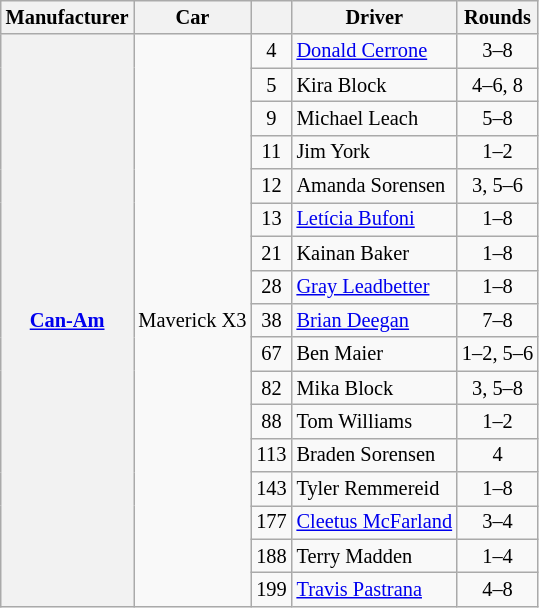<table class="wikitable" style="font-size:85%;">
<tr>
<th>Manufacturer</th>
<th>Car</th>
<th></th>
<th>Driver</th>
<th>Rounds</th>
</tr>
<tr>
<th rowspan="17"><a href='#'>Can-Am</a></th>
<td rowspan="17" align="center">Maverick X3</td>
<td align=center>4</td>
<td> <a href='#'>Donald Cerrone</a></td>
<td align=center>3–8</td>
</tr>
<tr>
<td align=center>5</td>
<td> Kira Block</td>
<td align=center>4–6, 8</td>
</tr>
<tr>
<td align=center>9</td>
<td> Michael Leach</td>
<td align=center>5–8</td>
</tr>
<tr>
<td align=center>11</td>
<td> Jim York</td>
<td align=center>1–2</td>
</tr>
<tr>
<td align=center>12</td>
<td> Amanda Sorensen</td>
<td align=center>3, 5–6</td>
</tr>
<tr>
<td align=center>13</td>
<td> <a href='#'>Letícia Bufoni</a></td>
<td align=center>1–8</td>
</tr>
<tr>
<td align=center>21</td>
<td> Kainan Baker</td>
<td align=center>1–8</td>
</tr>
<tr>
<td align=center>28</td>
<td> <a href='#'>Gray Leadbetter</a></td>
<td align=center>1–8</td>
</tr>
<tr>
<td align=center>38</td>
<td> <a href='#'>Brian Deegan</a></td>
<td align=center>7–8</td>
</tr>
<tr>
<td align=center>67</td>
<td> Ben Maier</td>
<td align=center>1–2, 5–6</td>
</tr>
<tr>
<td align=center>82</td>
<td> Mika Block</td>
<td align=center>3, 5–8</td>
</tr>
<tr>
<td align=center>88</td>
<td> Tom Williams</td>
<td align=center>1–2</td>
</tr>
<tr>
<td align=center>113</td>
<td> Braden Sorensen</td>
<td align=center>4</td>
</tr>
<tr>
<td align=center>143</td>
<td> Tyler Remmereid</td>
<td align=center>1–8</td>
</tr>
<tr>
<td align=center>177</td>
<td> <a href='#'>Cleetus McFarland</a></td>
<td align=center>3–4</td>
</tr>
<tr>
<td align=center>188</td>
<td> Terry Madden</td>
<td align=center>1–4</td>
</tr>
<tr>
<td align=center>199</td>
<td> <a href='#'>Travis Pastrana</a></td>
<td align=center>4–8</td>
</tr>
</table>
